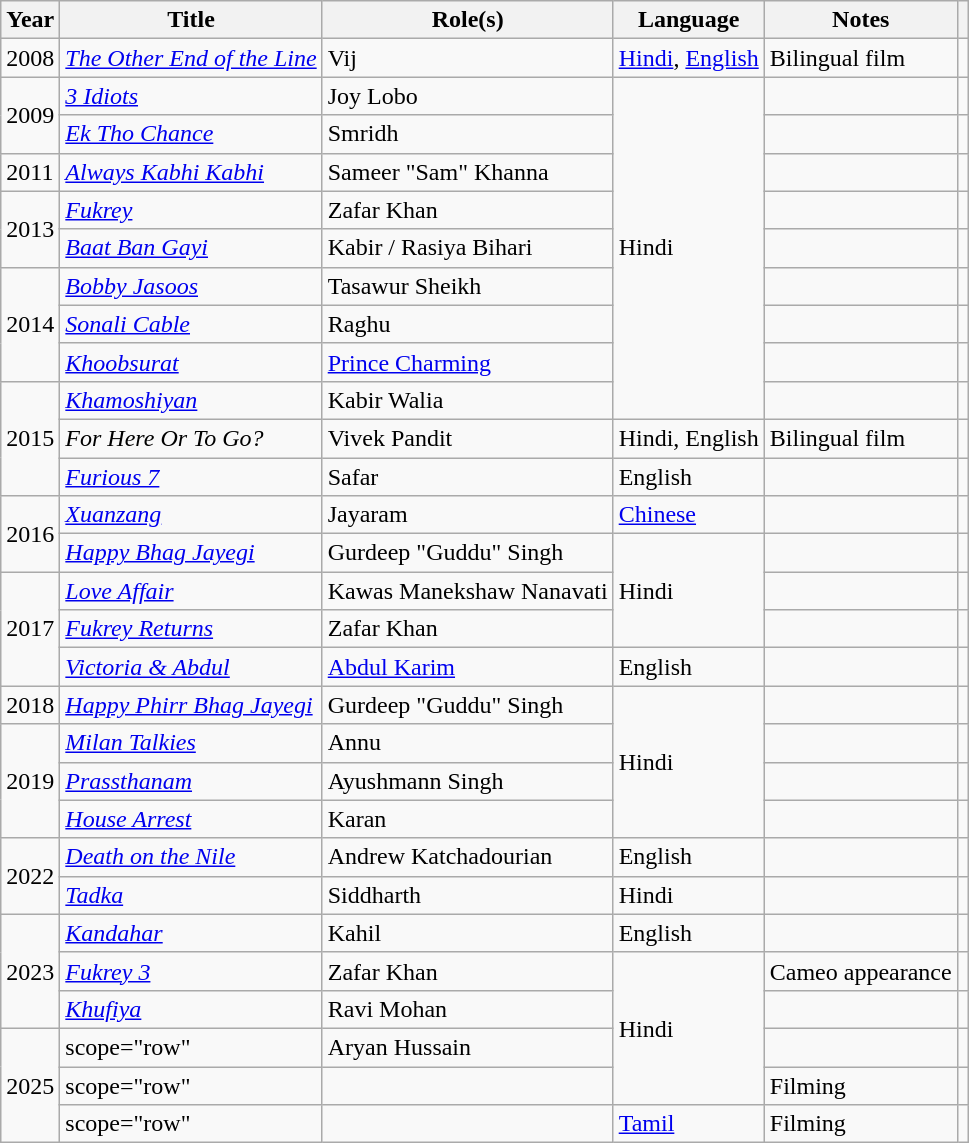<table class="wikitable sortable">
<tr>
<th>Year</th>
<th>Title</th>
<th>Role(s)</th>
<th>Language</th>
<th class="unsortable">Notes</th>
<th scope="col" class="unsortable"></th>
</tr>
<tr>
<td>2008</td>
<td data-sort-value="Other End of the Line, The"><em><a href='#'>The Other End of the Line</a></em></td>
<td>Vij</td>
<td><a href='#'>Hindi</a>, <a href='#'>English</a></td>
<td>Bilingual film</td>
<td></td>
</tr>
<tr>
<td rowspan="2">2009</td>
<td><em><a href='#'>3 Idiots</a></em></td>
<td>Joy Lobo</td>
<td rowspan="9">Hindi</td>
<td></td>
<td></td>
</tr>
<tr>
<td><em><a href='#'>Ek Tho Chance</a></em></td>
<td>Smridh</td>
<td></td>
<td></td>
</tr>
<tr>
<td>2011</td>
<td><em><a href='#'>Always Kabhi Kabhi</a></em></td>
<td>Sameer "Sam" Khanna</td>
<td></td>
<td></td>
</tr>
<tr>
<td rowspan="2">2013</td>
<td><em><a href='#'>Fukrey</a></em></td>
<td>Zafar Khan</td>
<td></td>
<td></td>
</tr>
<tr>
<td><em><a href='#'>Baat Ban Gayi</a></em></td>
<td>Kabir / Rasiya Bihari</td>
<td></td>
<td></td>
</tr>
<tr>
<td rowspan="3">2014</td>
<td><em><a href='#'>Bobby Jasoos</a></em></td>
<td>Tasawur Sheikh</td>
<td></td>
<td></td>
</tr>
<tr>
<td><em><a href='#'>Sonali Cable</a></em></td>
<td>Raghu</td>
<td></td>
<td></td>
</tr>
<tr>
<td><em><a href='#'>Khoobsurat</a></em></td>
<td><a href='#'>Prince Charming</a></td>
<td></td>
<td></td>
</tr>
<tr>
<td rowspan="3">2015</td>
<td><em><a href='#'>Khamoshiyan</a></em></td>
<td>Kabir Walia</td>
<td></td>
<td></td>
</tr>
<tr>
<td><em>For Here Or To Go?</em></td>
<td>Vivek Pandit</td>
<td>Hindi, English</td>
<td>Bilingual film</td>
<td><br></td>
</tr>
<tr>
<td><em><a href='#'>Furious 7</a></em></td>
<td>Safar</td>
<td>English</td>
<td></td>
<td><br></td>
</tr>
<tr>
<td rowspan="2">2016</td>
<td><em><a href='#'>Xuanzang</a></em></td>
<td>Jayaram</td>
<td><a href='#'>Chinese</a></td>
<td></td>
<td></td>
</tr>
<tr>
<td><em><a href='#'>Happy Bhag Jayegi</a></em></td>
<td>Gurdeep "Guddu" Singh</td>
<td rowspan="3">Hindi</td>
<td></td>
<td></td>
</tr>
<tr>
<td rowspan="3">2017</td>
<td><em><a href='#'>Love Affair</a></em></td>
<td>Kawas Manekshaw Nanavati</td>
<td></td>
<td></td>
</tr>
<tr>
<td><em><a href='#'>Fukrey Returns</a></em></td>
<td>Zafar Khan</td>
<td></td>
<td></td>
</tr>
<tr>
<td><em><a href='#'>Victoria & Abdul</a></em></td>
<td><a href='#'>Abdul Karim</a></td>
<td>English</td>
<td></td>
<td></td>
</tr>
<tr>
<td>2018</td>
<td><em><a href='#'>Happy Phirr Bhag Jayegi</a></em></td>
<td>Gurdeep "Guddu" Singh</td>
<td rowspan="4">Hindi</td>
<td></td>
<td></td>
</tr>
<tr>
<td rowspan="3">2019</td>
<td><em><a href='#'>Milan Talkies</a></em></td>
<td>Annu</td>
<td></td>
<td></td>
</tr>
<tr>
<td><em><a href='#'>Prassthanam</a></em></td>
<td>Ayushmann Singh</td>
<td></td>
<td></td>
</tr>
<tr>
<td><em><a href='#'>House Arrest</a></em></td>
<td>Karan</td>
<td></td>
<td></td>
</tr>
<tr>
<td rowspan="2">2022</td>
<td><em><a href='#'>Death on the Nile</a></em></td>
<td>Andrew Katchadourian</td>
<td>English</td>
<td></td>
<td></td>
</tr>
<tr>
<td><em><a href='#'>Tadka</a></em></td>
<td>Siddharth</td>
<td>Hindi</td>
<td></td>
<td></td>
</tr>
<tr>
<td rowspan="3">2023</td>
<td><em><a href='#'>Kandahar</a></em></td>
<td>Kahil</td>
<td>English</td>
<td></td>
<td></td>
</tr>
<tr>
<td><em><a href='#'>Fukrey 3</a></em></td>
<td>Zafar Khan</td>
<td rowspan="4">Hindi</td>
<td>Cameo appearance</td>
<td></td>
</tr>
<tr>
<td><em><a href='#'>Khufiya</a></em></td>
<td>Ravi Mohan</td>
<td></td>
<td><br></td>
</tr>
<tr>
<td rowspan="3">2025</td>
<td>scope="row" </td>
<td>Aryan Hussain</td>
<td></td>
<td></td>
</tr>
<tr>
<td>scope="row" </td>
<td></td>
<td>Filming</td>
<td></td>
</tr>
<tr>
<td>scope="row" </td>
<td></td>
<td><a href='#'>Tamil</a></td>
<td>Filming</td>
<td></td>
</tr>
</table>
